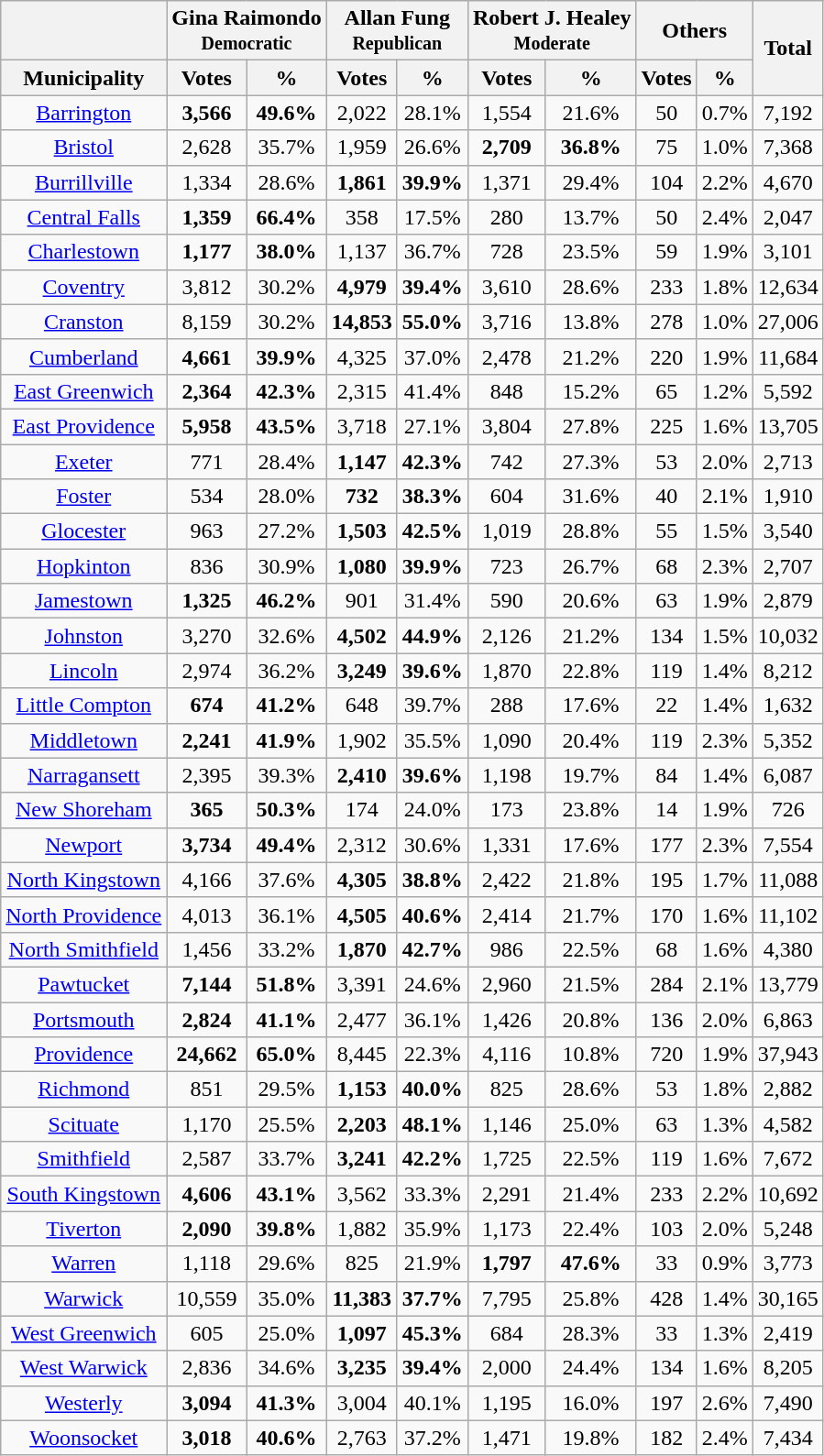<table class="wikitable sortable" style="text-align:center">
<tr>
<th colspan=1></th>
<th align=center colspan=2>Gina Raimondo<br><small>Democratic</small></th>
<th align=center colspan=2>Allan Fung<br><small>Republican</small></th>
<th align=center colspan=2>Robert J. Healey<br><small>Moderate</small></th>
<th align=center colspan=2>Others</th>
<th align=center rowspan=2>Total</th>
</tr>
<tr>
<th align=center>Municipality</th>
<th style="text-align:center;" data-sort-type="number">Votes</th>
<th style="text-align:center;" data-sort-type="number">%</th>
<th style="text-align:center;" data-sort-type="number">Votes</th>
<th style="text-align:center;" data-sort-type="number">%</th>
<th style="text-align:center;" data-sort-type="number">Votes</th>
<th style="text-align:center;" data-sort-type="number">%</th>
<th style="text-align:center;" data-sort-type="number">Votes</th>
<th style="text-align:center;" data-sort-type="number">%</th>
</tr>
<tr>
<td><a href='#'>Barrington</a></td>
<td><strong>3,566</strong></td>
<td><strong>49.6%</strong></td>
<td>2,022</td>
<td>28.1%</td>
<td>1,554</td>
<td>21.6%</td>
<td>50</td>
<td>0.7%</td>
<td>7,192</td>
</tr>
<tr>
<td><a href='#'>Bristol</a></td>
<td>2,628</td>
<td>35.7%</td>
<td>1,959</td>
<td>26.6%</td>
<td><strong>2,709</strong></td>
<td><strong>36.8%</strong></td>
<td>75</td>
<td>1.0%</td>
<td>7,368</td>
</tr>
<tr>
<td><a href='#'>Burrillville</a></td>
<td>1,334</td>
<td>28.6%</td>
<td><strong>1,861</strong></td>
<td><strong>39.9%</strong></td>
<td>1,371</td>
<td>29.4%</td>
<td>104</td>
<td>2.2%</td>
<td>4,670</td>
</tr>
<tr>
<td><a href='#'>Central Falls</a></td>
<td><strong>1,359</strong></td>
<td><strong>66.4%</strong></td>
<td>358</td>
<td>17.5%</td>
<td>280</td>
<td>13.7%</td>
<td>50</td>
<td>2.4%</td>
<td>2,047</td>
</tr>
<tr>
<td><a href='#'>Charlestown</a></td>
<td><strong>1,177</strong></td>
<td><strong>38.0%</strong></td>
<td>1,137</td>
<td>36.7%</td>
<td>728</td>
<td>23.5%</td>
<td>59</td>
<td>1.9%</td>
<td>3,101</td>
</tr>
<tr>
<td><a href='#'>Coventry</a></td>
<td>3,812</td>
<td>30.2%</td>
<td><strong>4,979</strong></td>
<td><strong>39.4%</strong></td>
<td>3,610</td>
<td>28.6%</td>
<td>233</td>
<td>1.8%</td>
<td>12,634</td>
</tr>
<tr>
<td><a href='#'>Cranston</a></td>
<td>8,159</td>
<td>30.2%</td>
<td><strong>14,853</strong></td>
<td><strong>55.0%</strong></td>
<td>3,716</td>
<td>13.8%</td>
<td>278</td>
<td>1.0%</td>
<td>27,006</td>
</tr>
<tr>
<td><a href='#'>Cumberland</a></td>
<td><strong>4,661</strong></td>
<td><strong>39.9%</strong></td>
<td>4,325</td>
<td>37.0%</td>
<td>2,478</td>
<td>21.2%</td>
<td>220</td>
<td>1.9%</td>
<td>11,684</td>
</tr>
<tr>
<td><a href='#'>East Greenwich</a></td>
<td><strong>2,364</strong></td>
<td><strong>42.3%</strong></td>
<td>2,315</td>
<td>41.4%</td>
<td>848</td>
<td>15.2%</td>
<td>65</td>
<td>1.2%</td>
<td>5,592</td>
</tr>
<tr>
<td><a href='#'>East Providence</a></td>
<td><strong>5,958</strong></td>
<td><strong>43.5%</strong></td>
<td>3,718</td>
<td>27.1%</td>
<td>3,804</td>
<td>27.8%</td>
<td>225</td>
<td>1.6%</td>
<td>13,705</td>
</tr>
<tr>
<td><a href='#'>Exeter</a></td>
<td>771</td>
<td>28.4%</td>
<td><strong>1,147</strong></td>
<td><strong>42.3%</strong></td>
<td>742</td>
<td>27.3%</td>
<td>53</td>
<td>2.0%</td>
<td>2,713</td>
</tr>
<tr>
<td><a href='#'>Foster</a></td>
<td>534</td>
<td>28.0%</td>
<td><strong>732</strong></td>
<td><strong>38.3%</strong></td>
<td>604</td>
<td>31.6%</td>
<td>40</td>
<td>2.1%</td>
<td>1,910</td>
</tr>
<tr>
<td><a href='#'>Glocester</a></td>
<td>963</td>
<td>27.2%</td>
<td><strong>1,503</strong></td>
<td><strong>42.5%</strong></td>
<td>1,019</td>
<td>28.8%</td>
<td>55</td>
<td>1.5%</td>
<td>3,540</td>
</tr>
<tr>
<td><a href='#'>Hopkinton</a></td>
<td>836</td>
<td>30.9%</td>
<td><strong>1,080</strong></td>
<td><strong>39.9%</strong></td>
<td>723</td>
<td>26.7%</td>
<td>68</td>
<td>2.3%</td>
<td>2,707</td>
</tr>
<tr>
<td><a href='#'>Jamestown</a></td>
<td><strong>1,325</strong></td>
<td><strong>46.2%</strong></td>
<td>901</td>
<td>31.4%</td>
<td>590</td>
<td>20.6%</td>
<td>63</td>
<td>1.9%</td>
<td>2,879</td>
</tr>
<tr>
<td><a href='#'>Johnston</a></td>
<td>3,270</td>
<td>32.6%</td>
<td><strong>4,502</strong></td>
<td><strong>44.9%</strong></td>
<td>2,126</td>
<td>21.2%</td>
<td>134</td>
<td>1.5%</td>
<td>10,032</td>
</tr>
<tr>
<td><a href='#'>Lincoln</a></td>
<td>2,974</td>
<td>36.2%</td>
<td><strong>3,249</strong></td>
<td><strong>39.6%</strong></td>
<td>1,870</td>
<td>22.8%</td>
<td>119</td>
<td>1.4%</td>
<td>8,212</td>
</tr>
<tr>
<td><a href='#'>Little Compton</a></td>
<td><strong>674</strong></td>
<td><strong>41.2%</strong></td>
<td>648</td>
<td>39.7%</td>
<td>288</td>
<td>17.6%</td>
<td>22</td>
<td>1.4%</td>
<td>1,632</td>
</tr>
<tr>
<td><a href='#'>Middletown</a></td>
<td><strong>2,241</strong></td>
<td><strong>41.9%</strong></td>
<td>1,902</td>
<td>35.5%</td>
<td>1,090</td>
<td>20.4%</td>
<td>119</td>
<td>2.3%</td>
<td>5,352</td>
</tr>
<tr>
<td><a href='#'>Narragansett</a></td>
<td>2,395</td>
<td>39.3%</td>
<td><strong>2,410</strong></td>
<td><strong>39.6%</strong></td>
<td>1,198</td>
<td>19.7%</td>
<td>84</td>
<td>1.4%</td>
<td>6,087</td>
</tr>
<tr>
<td><a href='#'>New Shoreham</a></td>
<td><strong>365</strong></td>
<td><strong>50.3%</strong></td>
<td>174</td>
<td>24.0%</td>
<td>173</td>
<td>23.8%</td>
<td>14</td>
<td>1.9%</td>
<td>726</td>
</tr>
<tr>
<td><a href='#'>Newport</a></td>
<td><strong>3,734</strong></td>
<td><strong>49.4%</strong></td>
<td>2,312</td>
<td>30.6%</td>
<td>1,331</td>
<td>17.6%</td>
<td>177</td>
<td>2.3%</td>
<td>7,554</td>
</tr>
<tr>
<td><a href='#'>North Kingstown</a></td>
<td>4,166</td>
<td>37.6%</td>
<td><strong>4,305</strong></td>
<td><strong>38.8%</strong></td>
<td>2,422</td>
<td>21.8%</td>
<td>195</td>
<td>1.7%</td>
<td>11,088</td>
</tr>
<tr>
<td><a href='#'>North Providence</a></td>
<td>4,013</td>
<td>36.1%</td>
<td><strong>4,505</strong></td>
<td><strong>40.6%</strong></td>
<td>2,414</td>
<td>21.7%</td>
<td>170</td>
<td>1.6%</td>
<td>11,102</td>
</tr>
<tr>
<td><a href='#'>North Smithfield</a></td>
<td>1,456</td>
<td>33.2%</td>
<td><strong>1,870</strong></td>
<td><strong>42.7%</strong></td>
<td>986</td>
<td>22.5%</td>
<td>68</td>
<td>1.6%</td>
<td>4,380</td>
</tr>
<tr>
<td><a href='#'>Pawtucket</a></td>
<td><strong>7,144</strong></td>
<td><strong>51.8%</strong></td>
<td>3,391</td>
<td>24.6%</td>
<td>2,960</td>
<td>21.5%</td>
<td>284</td>
<td>2.1%</td>
<td>13,779</td>
</tr>
<tr>
<td><a href='#'>Portsmouth</a></td>
<td><strong>2,824</strong></td>
<td><strong>41.1%</strong></td>
<td>2,477</td>
<td>36.1%</td>
<td>1,426</td>
<td>20.8%</td>
<td>136</td>
<td>2.0%</td>
<td>6,863</td>
</tr>
<tr>
<td><a href='#'>Providence</a></td>
<td><strong>24,662</strong></td>
<td><strong>65.0%</strong></td>
<td>8,445</td>
<td>22.3%</td>
<td>4,116</td>
<td>10.8%</td>
<td>720</td>
<td>1.9%</td>
<td>37,943</td>
</tr>
<tr>
<td><a href='#'>Richmond</a></td>
<td>851</td>
<td>29.5%</td>
<td><strong>1,153</strong></td>
<td><strong>40.0%</strong></td>
<td>825</td>
<td>28.6%</td>
<td>53</td>
<td>1.8%</td>
<td>2,882</td>
</tr>
<tr>
<td><a href='#'>Scituate</a></td>
<td>1,170</td>
<td>25.5%</td>
<td><strong>2,203</strong></td>
<td><strong>48.1%</strong></td>
<td>1,146</td>
<td>25.0%</td>
<td>63</td>
<td>1.3%</td>
<td>4,582</td>
</tr>
<tr>
<td><a href='#'>Smithfield</a></td>
<td>2,587</td>
<td>33.7%</td>
<td><strong>3,241</strong></td>
<td><strong>42.2%</strong></td>
<td>1,725</td>
<td>22.5%</td>
<td>119</td>
<td>1.6%</td>
<td>7,672</td>
</tr>
<tr>
<td><a href='#'>South Kingstown</a></td>
<td><strong>4,606</strong></td>
<td><strong>43.1%</strong></td>
<td>3,562</td>
<td>33.3%</td>
<td>2,291</td>
<td>21.4%</td>
<td>233</td>
<td>2.2%</td>
<td>10,692</td>
</tr>
<tr>
<td><a href='#'>Tiverton</a></td>
<td><strong>2,090</strong></td>
<td><strong>39.8%</strong></td>
<td>1,882</td>
<td>35.9%</td>
<td>1,173</td>
<td>22.4%</td>
<td>103</td>
<td>2.0%</td>
<td>5,248</td>
</tr>
<tr>
<td><a href='#'>Warren</a></td>
<td>1,118</td>
<td>29.6%</td>
<td>825</td>
<td>21.9%</td>
<td><strong>1,797</strong></td>
<td><strong>47.6%</strong></td>
<td>33</td>
<td>0.9%</td>
<td>3,773</td>
</tr>
<tr>
<td><a href='#'>Warwick</a></td>
<td>10,559</td>
<td>35.0%</td>
<td><strong>11,383</strong></td>
<td><strong>37.7%</strong></td>
<td>7,795</td>
<td>25.8%</td>
<td>428</td>
<td>1.4%</td>
<td>30,165</td>
</tr>
<tr>
<td><a href='#'>West Greenwich</a></td>
<td>605</td>
<td>25.0%</td>
<td><strong>1,097</strong></td>
<td><strong>45.3%</strong></td>
<td>684</td>
<td>28.3%</td>
<td>33</td>
<td>1.3%</td>
<td>2,419</td>
</tr>
<tr>
<td><a href='#'>West Warwick</a></td>
<td>2,836</td>
<td>34.6%</td>
<td><strong>3,235</strong></td>
<td><strong>39.4%</strong></td>
<td>2,000</td>
<td>24.4%</td>
<td>134</td>
<td>1.6%</td>
<td>8,205</td>
</tr>
<tr>
<td><a href='#'>Westerly</a></td>
<td><strong>3,094</strong></td>
<td><strong>41.3%</strong></td>
<td>3,004</td>
<td>40.1%</td>
<td>1,195</td>
<td>16.0%</td>
<td>197</td>
<td>2.6%</td>
<td>7,490</td>
</tr>
<tr>
<td><a href='#'>Woonsocket</a></td>
<td><strong>3,018</strong></td>
<td><strong>40.6%</strong></td>
<td>2,763</td>
<td>37.2%</td>
<td>1,471</td>
<td>19.8%</td>
<td>182</td>
<td>2.4%</td>
<td>7,434</td>
</tr>
</table>
